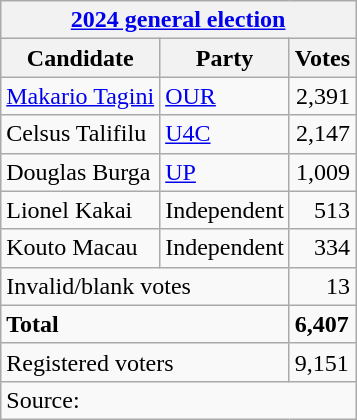<table class=wikitable style=text-align:left>
<tr>
<th colspan=3><a href='#'>2024 general election</a></th>
</tr>
<tr>
<th>Candidate</th>
<th>Party</th>
<th>Votes</th>
</tr>
<tr>
<td><a href='#'>Makario Tagini</a></td>
<td><a href='#'>OUR</a></td>
<td align=right>2,391</td>
</tr>
<tr>
<td>Celsus Talifilu</td>
<td><a href='#'>U4C</a></td>
<td align=right>2,147</td>
</tr>
<tr>
<td>Douglas Burga</td>
<td><a href='#'>UP</a></td>
<td align=right>1,009</td>
</tr>
<tr>
<td>Lionel Kakai</td>
<td>Independent</td>
<td align=right>513</td>
</tr>
<tr>
<td>Kouto Macau</td>
<td>Independent</td>
<td align="right">334</td>
</tr>
<tr>
<td colspan=2>Invalid/blank votes</td>
<td align=right>13</td>
</tr>
<tr>
<td colspan=2><strong>Total</strong></td>
<td><strong>6,407 </strong></td>
</tr>
<tr>
<td colspan=2>Registered voters</td>
<td>9,151</td>
</tr>
<tr>
<td colspan=3>Source: </td>
</tr>
</table>
